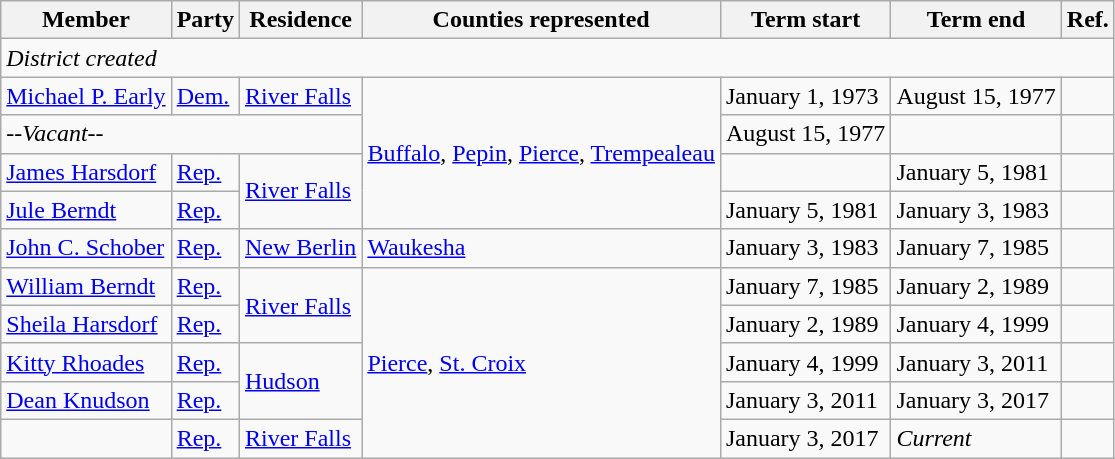<table class="wikitable">
<tr>
<th>Member</th>
<th>Party</th>
<th>Residence</th>
<th>Counties represented</th>
<th>Term start</th>
<th>Term end</th>
<th>Ref.</th>
</tr>
<tr>
<td colspan="7"><em>District created</em></td>
</tr>
<tr>
<td><a href='#'>Michael P. Early</a></td>
<td><a href='#'>Dem.</a></td>
<td><a href='#'>River Falls</a></td>
<td rowspan="4"><a href='#'>Buffalo</a>, <a href='#'>Pepin</a>, <a href='#'>Pierce</a>, <a href='#'>Trempealeau</a></td>
<td>January 1, 1973</td>
<td>August 15, 1977</td>
<td></td>
</tr>
<tr>
<td colspan="3"><em>--Vacant--</em></td>
<td>August 15, 1977</td>
<td></td>
<td></td>
</tr>
<tr>
<td><a href='#'>James Harsdorf</a></td>
<td><a href='#'>Rep.</a></td>
<td rowspan="2"><a href='#'>River Falls</a></td>
<td></td>
<td>January 5, 1981</td>
<td></td>
</tr>
<tr>
<td><a href='#'>Jule Berndt</a></td>
<td><a href='#'>Rep.</a></td>
<td>January 5, 1981</td>
<td>January 3, 1983</td>
<td></td>
</tr>
<tr>
<td><a href='#'>John C. Schober</a></td>
<td><a href='#'>Rep.</a></td>
<td><a href='#'>New Berlin</a></td>
<td><a href='#'>Waukesha</a></td>
<td>January 3, 1983</td>
<td>January 7, 1985</td>
<td></td>
</tr>
<tr>
<td><a href='#'>William Berndt</a></td>
<td><a href='#'>Rep.</a></td>
<td rowspan="2"><a href='#'>River Falls</a></td>
<td rowspan="5"><a href='#'>Pierce</a>, <a href='#'>St. Croix</a></td>
<td>January 7, 1985</td>
<td>January 2, 1989</td>
<td></td>
</tr>
<tr>
<td><a href='#'>Sheila Harsdorf</a></td>
<td><a href='#'>Rep.</a></td>
<td>January 2, 1989</td>
<td>January 4, 1999</td>
<td></td>
</tr>
<tr>
<td><a href='#'>Kitty Rhoades</a></td>
<td><a href='#'>Rep.</a></td>
<td rowspan="2"><a href='#'>Hudson</a></td>
<td>January 4, 1999</td>
<td>January 3, 2011</td>
<td></td>
</tr>
<tr>
<td><a href='#'>Dean Knudson</a></td>
<td><a href='#'>Rep.</a></td>
<td>January 3, 2011</td>
<td>January 3, 2017</td>
<td></td>
</tr>
<tr>
<td></td>
<td><a href='#'>Rep.</a></td>
<td><a href='#'>River Falls</a></td>
<td>January 3, 2017</td>
<td><em>Current</em></td>
<td></td>
</tr>
</table>
